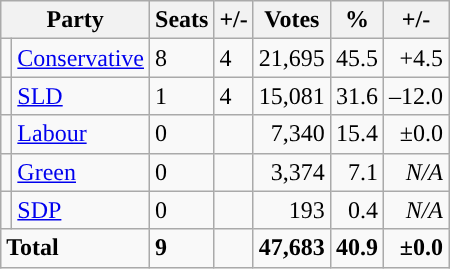<table class="wikitable sortable">
<tr>
<th colspan="2">Party</th>
<th>Seats</th>
<th>+/-</th>
<th>Votes</th>
<th>%</th>
<th>+/-</th>
</tr>
<tr>
<td style="background-color: "></td>
<td><a href='#'>Conservative</a></td>
<td>8</td>
<td> 4</td>
<td style="text-align:right;">21,695</td>
<td style="text-align:right;">45.5</td>
<td style="text-align:right;">+4.5</td>
</tr>
<tr>
<td style="background-color: "></td>
<td><a href='#'>SLD</a></td>
<td>1</td>
<td> 4</td>
<td style="text-align:right;">15,081</td>
<td style="text-align:right;">31.6</td>
<td style="text-align:right;">–12.0</td>
</tr>
<tr>
<td style="background-color: "></td>
<td><a href='#'>Labour</a></td>
<td>0</td>
<td></td>
<td style="text-align:right;">7,340</td>
<td style="text-align:right;">15.4</td>
<td style="text-align:right;">±0.0</td>
</tr>
<tr>
<td style="background-color: "></td>
<td><a href='#'>Green</a></td>
<td>0</td>
<td></td>
<td style="text-align:right;">3,374</td>
<td style="text-align:right;">7.1</td>
<td style="text-align:right;"><em>N/A</em></td>
</tr>
<tr>
<td style="background-color: "></td>
<td><a href='#'>SDP</a></td>
<td>0</td>
<td></td>
<td style="text-align:right;">193</td>
<td style="text-align:right;">0.4</td>
<td style="text-align:right;"><em>N/A</em></td>
</tr>
<tr>
<td colspan="2"><strong>Total</strong></td>
<td><strong>9</strong></td>
<td></td>
<td style="text-align:right;"><strong>47,683</strong></td>
<td style="text-align:right;"><strong>40.9</strong></td>
<td style="text-align:right;"><strong>±0.0</strong></td>
</tr>
</table>
